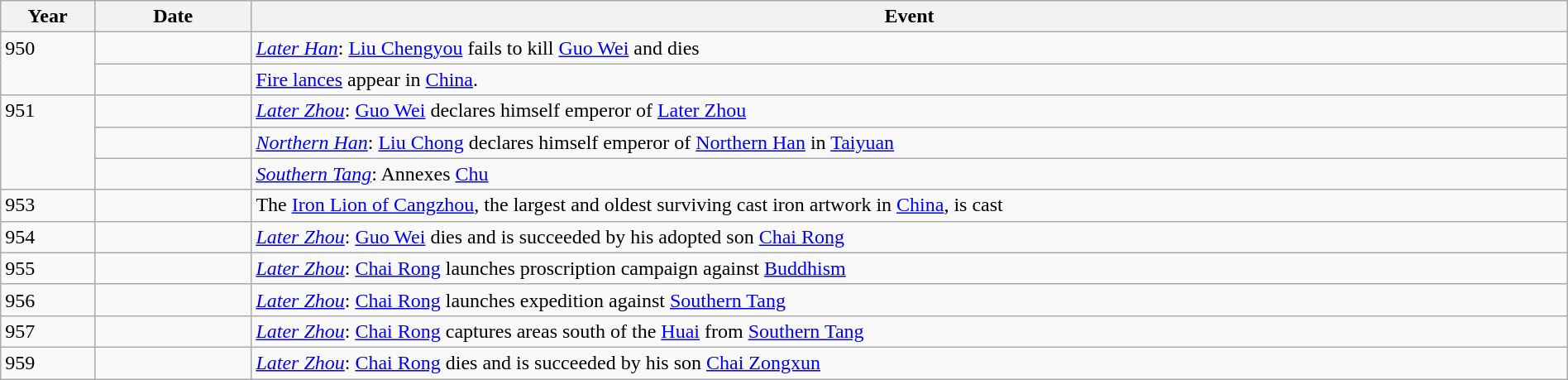<table class="wikitable" width="100%">
<tr>
<th style="width:6%">Year</th>
<th style="width:10%">Date</th>
<th>Event</th>
</tr>
<tr>
<td rowspan="2" valign="top">950</td>
<td></td>
<td><em><a href='#'>Later Han</a></em>: <a href='#'>Liu Chengyou</a> fails to kill <a href='#'>Guo Wei</a> and dies</td>
</tr>
<tr>
<td></td>
<td><a href='#'>Fire lances</a> appear in <a href='#'>China</a>.</td>
</tr>
<tr>
<td rowspan="3" valign="top">951</td>
<td></td>
<td><em><a href='#'>Later Zhou</a></em>: <a href='#'>Guo Wei</a> declares himself emperor of <a href='#'>Later Zhou</a></td>
</tr>
<tr>
<td></td>
<td><em><a href='#'>Northern Han</a></em>: <a href='#'>Liu Chong</a> declares himself emperor of <a href='#'>Northern Han</a> in <a href='#'>Taiyuan</a></td>
</tr>
<tr>
<td></td>
<td><em><a href='#'>Southern Tang</a></em>: Annexes <a href='#'>Chu</a></td>
</tr>
<tr>
<td>953</td>
<td></td>
<td>The <a href='#'>Iron Lion of Cangzhou</a>, the largest and oldest surviving cast iron artwork in <a href='#'>China</a>, is cast</td>
</tr>
<tr>
<td>954</td>
<td></td>
<td><em><a href='#'>Later Zhou</a></em>: <a href='#'>Guo Wei</a> dies and is succeeded by his adopted son <a href='#'>Chai Rong</a></td>
</tr>
<tr>
<td>955</td>
<td></td>
<td><em><a href='#'>Later Zhou</a></em>: <a href='#'>Chai Rong</a> launches proscription campaign against <a href='#'>Buddhism</a></td>
</tr>
<tr>
<td>956</td>
<td></td>
<td><em><a href='#'>Later Zhou</a></em>: <a href='#'>Chai Rong</a> launches expedition against <a href='#'>Southern Tang</a></td>
</tr>
<tr>
<td>957</td>
<td></td>
<td><em><a href='#'>Later Zhou</a></em>: <a href='#'>Chai Rong</a> captures areas south of the <a href='#'>Huai</a> from <a href='#'>Southern Tang</a></td>
</tr>
<tr>
<td>959</td>
<td></td>
<td><em><a href='#'>Later Zhou</a></em>: <a href='#'>Chai Rong</a> dies and is succeeded by his son <a href='#'>Chai Zongxun</a></td>
</tr>
</table>
